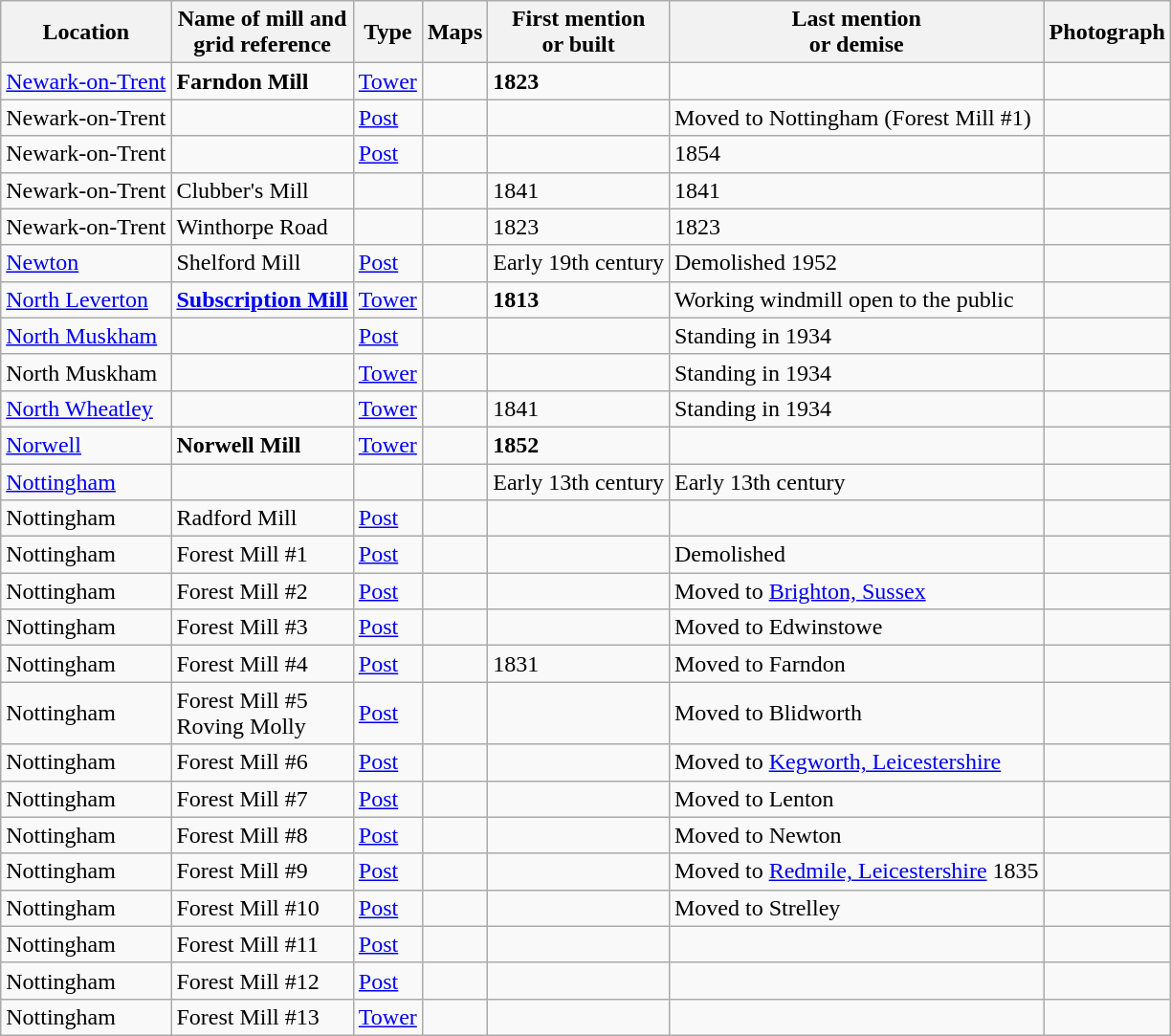<table class="wikitable">
<tr>
<th>Location</th>
<th>Name of mill and<br>grid reference</th>
<th>Type</th>
<th>Maps</th>
<th>First mention<br>or built</th>
<th>Last mention<br> or demise</th>
<th>Photograph</th>
</tr>
<tr>
<td><a href='#'>Newark-on-Trent</a></td>
<td><strong>Farndon Mill</strong><br></td>
<td><a href='#'>Tower</a></td>
<td></td>
<td><strong>1823</strong></td>
<td></td>
<td></td>
</tr>
<tr>
<td>Newark-on-Trent</td>
<td></td>
<td><a href='#'>Post</a></td>
<td></td>
<td></td>
<td>Moved to Nottingham (Forest Mill #1)</td>
<td></td>
</tr>
<tr>
<td>Newark-on-Trent</td>
<td></td>
<td><a href='#'>Post</a></td>
<td></td>
<td></td>
<td>1854</td>
<td></td>
</tr>
<tr>
<td>Newark-on-Trent</td>
<td>Clubber's Mill</td>
<td></td>
<td></td>
<td>1841</td>
<td>1841</td>
<td></td>
</tr>
<tr>
<td>Newark-on-Trent</td>
<td>Winthorpe Road</td>
<td></td>
<td></td>
<td>1823</td>
<td>1823</td>
<td></td>
</tr>
<tr>
<td><a href='#'>Newton</a></td>
<td>Shelford Mill<br></td>
<td><a href='#'>Post</a></td>
<td></td>
<td>Early 19th century</td>
<td>Demolished 1952<br></td>
<td></td>
</tr>
<tr>
<td><a href='#'>North Leverton</a></td>
<td><strong><a href='#'>Subscription Mill</a></strong><br></td>
<td><a href='#'>Tower</a></td>
<td></td>
<td><strong>1813</strong></td>
<td>Working windmill open to the public <br></td>
<td></td>
</tr>
<tr>
<td><a href='#'>North Muskham</a></td>
<td></td>
<td><a href='#'>Post</a></td>
<td></td>
<td></td>
<td>Standing in 1934</td>
<td></td>
</tr>
<tr>
<td>North Muskham</td>
<td></td>
<td><a href='#'>Tower</a></td>
<td></td>
<td></td>
<td>Standing in 1934</td>
<td></td>
</tr>
<tr>
<td><a href='#'>North Wheatley</a></td>
<td></td>
<td><a href='#'>Tower</a></td>
<td></td>
<td>1841</td>
<td>Standing in 1934</td>
<td></td>
</tr>
<tr>
<td><a href='#'>Norwell</a></td>
<td><strong>Norwell Mill</strong><br></td>
<td><a href='#'>Tower</a></td>
<td></td>
<td><strong>1852</strong></td>
<td></td>
<td></td>
</tr>
<tr>
<td><a href='#'>Nottingham</a></td>
<td></td>
<td></td>
<td></td>
<td>Early 13th century</td>
<td>Early 13th century</td>
<td></td>
</tr>
<tr>
<td>Nottingham</td>
<td>Radford Mill<br></td>
<td><a href='#'>Post</a></td>
<td></td>
<td></td>
<td></td>
<td></td>
</tr>
<tr>
<td>Nottingham</td>
<td>Forest Mill #1</td>
<td><a href='#'>Post</a></td>
<td></td>
<td></td>
<td>Demolished</td>
<td></td>
</tr>
<tr>
<td>Nottingham</td>
<td>Forest Mill #2</td>
<td><a href='#'>Post</a></td>
<td></td>
<td></td>
<td>Moved to <a href='#'>Brighton, Sussex</a></td>
<td></td>
</tr>
<tr>
<td>Nottingham</td>
<td>Forest Mill #3</td>
<td><a href='#'>Post</a></td>
<td></td>
<td></td>
<td>Moved to Edwinstowe</td>
<td></td>
</tr>
<tr>
<td>Nottingham</td>
<td>Forest Mill #4</td>
<td><a href='#'>Post</a></td>
<td></td>
<td>1831</td>
<td>Moved to Farndon</td>
<td></td>
</tr>
<tr>
<td>Nottingham</td>
<td>Forest Mill #5<br>Roving Molly</td>
<td><a href='#'>Post</a></td>
<td></td>
<td></td>
<td>Moved to Blidworth</td>
<td></td>
</tr>
<tr>
<td>Nottingham</td>
<td>Forest Mill #6</td>
<td><a href='#'>Post</a></td>
<td></td>
<td></td>
<td>Moved to <a href='#'>Kegworth, Leicestershire</a></td>
<td></td>
</tr>
<tr>
<td>Nottingham</td>
<td>Forest Mill #7</td>
<td><a href='#'>Post</a></td>
<td></td>
<td></td>
<td>Moved to Lenton</td>
<td></td>
</tr>
<tr>
<td>Nottingham</td>
<td>Forest Mill #8</td>
<td><a href='#'>Post</a></td>
<td></td>
<td></td>
<td>Moved to Newton</td>
<td></td>
</tr>
<tr>
<td>Nottingham</td>
<td>Forest Mill #9</td>
<td><a href='#'>Post</a></td>
<td></td>
<td></td>
<td>Moved to <a href='#'>Redmile, Leicestershire</a> 1835</td>
<td></td>
</tr>
<tr>
<td>Nottingham</td>
<td>Forest Mill #10</td>
<td><a href='#'>Post</a></td>
<td></td>
<td></td>
<td>Moved to Strelley</td>
<td></td>
</tr>
<tr>
<td>Nottingham</td>
<td>Forest Mill #11</td>
<td><a href='#'>Post</a></td>
<td></td>
<td></td>
<td></td>
<td></td>
</tr>
<tr>
<td>Nottingham</td>
<td>Forest Mill #12</td>
<td><a href='#'>Post</a></td>
<td></td>
<td></td>
<td></td>
<td></td>
</tr>
<tr>
<td>Nottingham</td>
<td>Forest Mill #13</td>
<td><a href='#'>Tower</a></td>
<td></td>
<td></td>
<td></td>
<td></td>
</tr>
</table>
